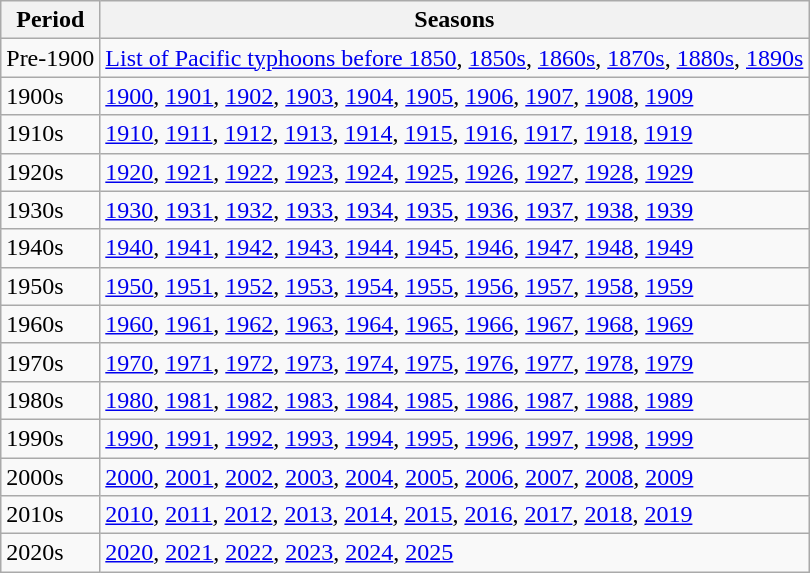<table class="wikitable">
<tr>
<th>Period</th>
<th>Seasons</th>
</tr>
<tr>
<td>Pre-1900</td>
<td><a href='#'>List of Pacific typhoons before 1850</a>, <a href='#'>1850s</a>, <a href='#'>1860s</a>, <a href='#'>1870s</a>, <a href='#'>1880s</a>, <a href='#'>1890s</a></td>
</tr>
<tr>
<td>1900s</td>
<td><a href='#'>1900</a>, <a href='#'>1901</a>, <a href='#'>1902</a>, <a href='#'>1903</a>, <a href='#'>1904</a>, <a href='#'>1905</a>, <a href='#'>1906</a>, <a href='#'>1907</a>, <a href='#'>1908</a>, <a href='#'>1909</a></td>
</tr>
<tr>
<td>1910s</td>
<td><a href='#'>1910</a>, <a href='#'>1911</a>, <a href='#'>1912</a>, <a href='#'>1913</a>, <a href='#'>1914</a>, <a href='#'>1915</a>, <a href='#'>1916</a>, <a href='#'>1917</a>, <a href='#'>1918</a>, <a href='#'>1919</a></td>
</tr>
<tr>
<td>1920s</td>
<td><a href='#'>1920</a>, <a href='#'>1921</a>, <a href='#'>1922</a>, <a href='#'>1923</a>, <a href='#'>1924</a>, <a href='#'>1925</a>, <a href='#'>1926</a>, <a href='#'>1927</a>, <a href='#'>1928</a>, <a href='#'>1929</a></td>
</tr>
<tr>
<td>1930s</td>
<td><a href='#'>1930</a>, <a href='#'>1931</a>, <a href='#'>1932</a>, <a href='#'>1933</a>, <a href='#'>1934</a>, <a href='#'>1935</a>, <a href='#'>1936</a>, <a href='#'>1937</a>, <a href='#'>1938</a>, <a href='#'>1939</a></td>
</tr>
<tr>
<td>1940s</td>
<td><a href='#'>1940</a>, <a href='#'>1941</a>, <a href='#'>1942</a>, <a href='#'>1943</a>, <a href='#'>1944</a>, <a href='#'>1945</a>, <a href='#'>1946</a>, <a href='#'>1947</a>, <a href='#'>1948</a>, <a href='#'>1949</a></td>
</tr>
<tr>
<td>1950s</td>
<td><a href='#'>1950</a>, <a href='#'>1951</a>, <a href='#'>1952</a>, <a href='#'>1953</a>, <a href='#'>1954</a>, <a href='#'>1955</a>, <a href='#'>1956</a>, <a href='#'>1957</a>, <a href='#'>1958</a>, <a href='#'>1959</a></td>
</tr>
<tr>
<td>1960s</td>
<td><a href='#'>1960</a>, <a href='#'>1961</a>, <a href='#'>1962</a>, <a href='#'>1963</a>, <a href='#'>1964</a>, <a href='#'>1965</a>, <a href='#'>1966</a>, <a href='#'>1967</a>, <a href='#'>1968</a>, <a href='#'>1969</a></td>
</tr>
<tr>
<td>1970s</td>
<td><a href='#'>1970</a>, <a href='#'>1971</a>, <a href='#'>1972</a>, <a href='#'>1973</a>, <a href='#'>1974</a>, <a href='#'>1975</a>, <a href='#'>1976</a>, <a href='#'>1977</a>, <a href='#'>1978</a>, <a href='#'>1979</a></td>
</tr>
<tr>
<td>1980s</td>
<td><a href='#'>1980</a>, <a href='#'>1981</a>, <a href='#'>1982</a>, <a href='#'>1983</a>, <a href='#'>1984</a>, <a href='#'>1985</a>, <a href='#'>1986</a>, <a href='#'>1987</a>, <a href='#'>1988</a>, <a href='#'>1989</a></td>
</tr>
<tr>
<td>1990s</td>
<td><a href='#'>1990</a>, <a href='#'>1991</a>, <a href='#'>1992</a>, <a href='#'>1993</a>, <a href='#'>1994</a>, <a href='#'>1995</a>, <a href='#'>1996</a>, <a href='#'>1997</a>, <a href='#'>1998</a>, <a href='#'>1999</a></td>
</tr>
<tr>
<td>2000s</td>
<td><a href='#'>2000</a>, <a href='#'>2001</a>, <a href='#'>2002</a>, <a href='#'>2003</a>, <a href='#'>2004</a>, <a href='#'>2005</a>, <a href='#'>2006</a>, <a href='#'>2007</a>, <a href='#'>2008</a>, <a href='#'>2009</a></td>
</tr>
<tr>
<td>2010s</td>
<td><a href='#'>2010</a>, <a href='#'>2011</a>, <a href='#'>2012</a>, <a href='#'>2013</a>, <a href='#'>2014</a>, <a href='#'>2015</a>, <a href='#'>2016</a>, <a href='#'>2017</a>, <a href='#'>2018</a>, <a href='#'>2019</a></td>
</tr>
<tr>
<td>2020s</td>
<td><a href='#'>2020</a>, <a href='#'>2021</a>, <a href='#'>2022</a>, <a href='#'>2023</a>, <a href='#'>2024</a>, <a href='#'>2025</a></td>
</tr>
</table>
